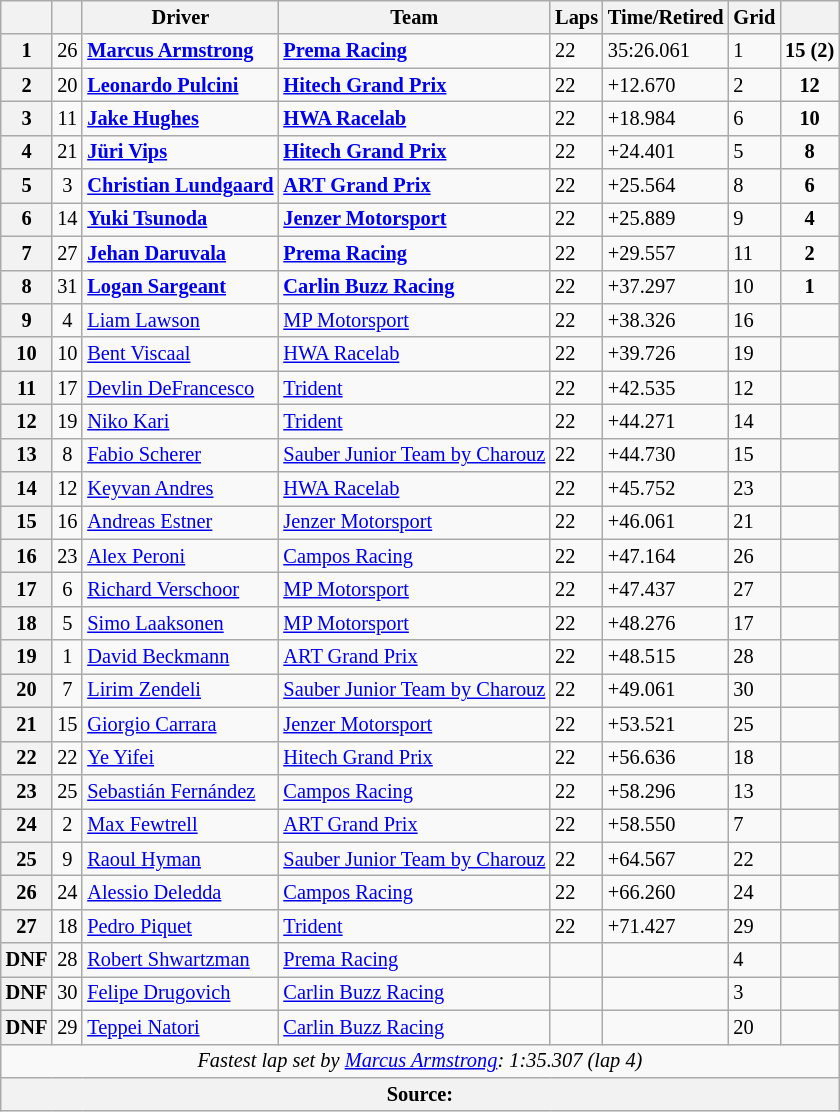<table class="wikitable" style="font-size:85%">
<tr>
<th></th>
<th></th>
<th>Driver</th>
<th>Team</th>
<th>Laps</th>
<th>Time/Retired</th>
<th>Grid</th>
<th></th>
</tr>
<tr>
<th>1</th>
<td align="center">26</td>
<td><strong> <a href='#'>Marcus Armstrong</a></strong></td>
<td><a href='#'><strong>Prema Racing</strong></a></td>
<td>22</td>
<td>35:26.061</td>
<td>1</td>
<td align="center"><strong>15 (2)</strong></td>
</tr>
<tr>
<th>2</th>
<td align="center">20</td>
<td><strong> <a href='#'>Leonardo Pulcini</a></strong></td>
<td><strong><a href='#'>Hitech Grand Prix</a></strong></td>
<td>22</td>
<td>+12.670</td>
<td>2</td>
<td align="center"><strong>12</strong></td>
</tr>
<tr>
<th>3</th>
<td align="center">11</td>
<td><strong> <a href='#'>Jake Hughes</a></strong></td>
<td><a href='#'><strong>HWA Racelab</strong></a></td>
<td>22</td>
<td>+18.984</td>
<td>6</td>
<td align="center"><strong>10</strong></td>
</tr>
<tr>
<th>4</th>
<td align="center">21</td>
<td><strong> <a href='#'>Jüri Vips</a></strong></td>
<td><strong><a href='#'>Hitech Grand Prix</a></strong></td>
<td>22</td>
<td>+24.401</td>
<td>5</td>
<td align="center"><strong>8</strong></td>
</tr>
<tr>
<th>5</th>
<td align="center">3</td>
<td><strong> <a href='#'>Christian Lundgaard</a></strong></td>
<td><strong><a href='#'>ART Grand Prix</a></strong></td>
<td>22</td>
<td>+25.564</td>
<td>8</td>
<td align="center"><strong>6</strong></td>
</tr>
<tr>
<th>6</th>
<td align="center">14</td>
<td><strong> <a href='#'>Yuki Tsunoda</a></strong></td>
<td><strong><a href='#'>Jenzer Motorsport</a></strong></td>
<td>22</td>
<td>+25.889</td>
<td>9</td>
<td align="center"><strong>4</strong></td>
</tr>
<tr>
<th>7</th>
<td align="center">27</td>
<td><strong> <a href='#'>Jehan Daruvala</a></strong></td>
<td><a href='#'><strong>Prema Racing</strong></a></td>
<td>22</td>
<td>+29.557</td>
<td>11</td>
<td align="center"><strong>2</strong></td>
</tr>
<tr>
<th>8</th>
<td align="center">31</td>
<td><strong> <a href='#'>Logan Sargeant</a></strong></td>
<td><a href='#'><strong>Carlin Buzz Racing</strong></a></td>
<td>22</td>
<td>+37.297</td>
<td>10</td>
<td align="center"><strong>1</strong></td>
</tr>
<tr>
<th>9</th>
<td align="center">4</td>
<td> <a href='#'>Liam Lawson</a></td>
<td><a href='#'>MP Motorsport</a></td>
<td>22</td>
<td>+38.326</td>
<td>16</td>
<td align="center"></td>
</tr>
<tr>
<th>10</th>
<td align="center">10</td>
<td> <a href='#'>Bent Viscaal</a></td>
<td><a href='#'>HWA Racelab</a></td>
<td>22</td>
<td>+39.726</td>
<td>19</td>
<td align="center"></td>
</tr>
<tr>
<th>11</th>
<td align="center">17</td>
<td> <a href='#'>Devlin DeFrancesco</a></td>
<td><a href='#'>Trident</a></td>
<td>22</td>
<td>+42.535</td>
<td>12</td>
<td align="center"></td>
</tr>
<tr>
<th>12</th>
<td align="center">19</td>
<td> <a href='#'>Niko Kari</a></td>
<td><a href='#'>Trident</a></td>
<td>22</td>
<td>+44.271</td>
<td>14</td>
<td align="center"></td>
</tr>
<tr>
<th>13</th>
<td align="center">8</td>
<td> <a href='#'>Fabio Scherer</a></td>
<td><a href='#'>Sauber Junior Team by Charouz</a></td>
<td>22</td>
<td>+44.730</td>
<td>15</td>
<td align="center"></td>
</tr>
<tr>
<th>14</th>
<td align="center">12</td>
<td> <a href='#'>Keyvan Andres</a></td>
<td><a href='#'>HWA Racelab</a></td>
<td>22</td>
<td>+45.752</td>
<td>23</td>
<td align="center"></td>
</tr>
<tr>
<th>15</th>
<td align="center">16</td>
<td> <a href='#'>Andreas Estner</a></td>
<td><a href='#'>Jenzer Motorsport</a></td>
<td>22</td>
<td>+46.061</td>
<td>21</td>
<td align="center"></td>
</tr>
<tr>
<th>16</th>
<td align="center">23</td>
<td> <a href='#'>Alex Peroni</a></td>
<td><a href='#'>Campos Racing</a></td>
<td>22</td>
<td>+47.164</td>
<td>26</td>
<td align="center"></td>
</tr>
<tr>
<th>17</th>
<td align="center">6</td>
<td> <a href='#'>Richard Verschoor</a></td>
<td><a href='#'>MP Motorsport</a></td>
<td>22</td>
<td>+47.437</td>
<td>27</td>
<td align="center"></td>
</tr>
<tr>
<th>18</th>
<td align="center">5</td>
<td> <a href='#'>Simo Laaksonen</a></td>
<td><a href='#'>MP Motorsport</a></td>
<td>22</td>
<td>+48.276</td>
<td>17</td>
<td align="center"></td>
</tr>
<tr>
<th>19</th>
<td align="center">1</td>
<td> <a href='#'>David Beckmann</a></td>
<td><a href='#'>ART Grand Prix</a></td>
<td>22</td>
<td>+48.515</td>
<td>28</td>
<td align="center"></td>
</tr>
<tr>
<th>20</th>
<td align="center">7</td>
<td> <a href='#'>Lirim Zendeli</a></td>
<td><a href='#'>Sauber Junior Team by Charouz</a></td>
<td>22</td>
<td>+49.061</td>
<td>30</td>
<td align="center"></td>
</tr>
<tr>
<th>21</th>
<td align="center">15</td>
<td> <a href='#'>Giorgio Carrara</a></td>
<td><a href='#'>Jenzer Motorsport</a></td>
<td>22</td>
<td>+53.521</td>
<td>25</td>
<td align="center"></td>
</tr>
<tr>
<th>22</th>
<td align="center">22</td>
<td> <a href='#'>Ye Yifei</a></td>
<td><a href='#'>Hitech Grand Prix</a></td>
<td>22</td>
<td>+56.636</td>
<td>18</td>
<td align="center"></td>
</tr>
<tr>
<th>23</th>
<td align="center">25</td>
<td> <a href='#'>Sebastián Fernández</a></td>
<td><a href='#'>Campos Racing</a></td>
<td>22</td>
<td>+58.296</td>
<td>13</td>
<td align="center"></td>
</tr>
<tr>
<th>24</th>
<td align="center">2</td>
<td> <a href='#'>Max Fewtrell</a></td>
<td><a href='#'>ART Grand Prix</a></td>
<td>22</td>
<td>+58.550</td>
<td>7</td>
<td align="center"></td>
</tr>
<tr>
<th>25</th>
<td align="center">9</td>
<td> <a href='#'>Raoul Hyman</a></td>
<td><a href='#'>Sauber Junior Team by Charouz</a></td>
<td>22</td>
<td>+64.567</td>
<td>22</td>
<td align="center"></td>
</tr>
<tr>
<th>26</th>
<td align="center">24</td>
<td> <a href='#'>Alessio Deledda</a></td>
<td><a href='#'>Campos Racing</a></td>
<td>22</td>
<td>+66.260</td>
<td>24</td>
<td align="center"></td>
</tr>
<tr>
<th>27</th>
<td align="center">18</td>
<td> <a href='#'>Pedro Piquet</a></td>
<td><a href='#'>Trident</a></td>
<td>22</td>
<td>+71.427</td>
<td>29</td>
<td align="center"></td>
</tr>
<tr>
<th>DNF</th>
<td align="center">28</td>
<td> <a href='#'>Robert Shwartzman</a></td>
<td><a href='#'>Prema Racing</a></td>
<td></td>
<td></td>
<td>4</td>
<td align="center"></td>
</tr>
<tr>
<th>DNF</th>
<td align="center">30</td>
<td> <a href='#'>Felipe Drugovich</a></td>
<td><a href='#'>Carlin Buzz Racing</a></td>
<td></td>
<td></td>
<td>3</td>
<td align="center"></td>
</tr>
<tr>
<th>DNF</th>
<td align="center">29</td>
<td> <a href='#'>Teppei Natori</a></td>
<td><a href='#'>Carlin Buzz Racing</a></td>
<td></td>
<td></td>
<td>20</td>
<td align="center"></td>
</tr>
<tr>
<td colspan="8" align="center"><em>Fastest lap set by <a href='#'>Marcus Armstrong</a>: 1:35.307 (lap 4)</em></td>
</tr>
<tr>
<th colspan="8">Source:</th>
</tr>
</table>
